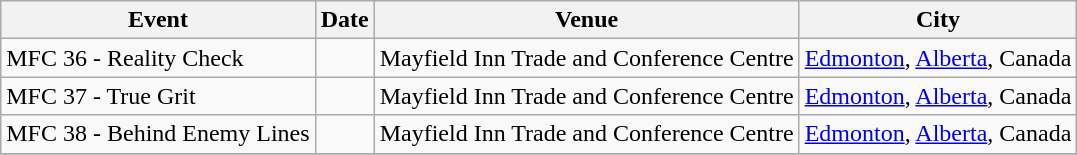<table class="wikitable">
<tr>
<th>Event</th>
<th>Date</th>
<th>Venue</th>
<th>City</th>
</tr>
<tr>
<td>MFC 36 - Reality Check</td>
<td></td>
<td>Mayfield Inn Trade and Conference Centre</td>
<td><a href='#'>Edmonton</a>, <a href='#'>Alberta</a>, Canada</td>
</tr>
<tr>
<td>MFC 37 - True Grit</td>
<td></td>
<td>Mayfield Inn Trade and Conference Centre</td>
<td><a href='#'>Edmonton</a>, <a href='#'>Alberta</a>, Canada</td>
</tr>
<tr>
<td>MFC 38 - Behind Enemy Lines</td>
<td></td>
<td>Mayfield Inn Trade and Conference Centre</td>
<td><a href='#'>Edmonton</a>, <a href='#'>Alberta</a>, Canada</td>
</tr>
<tr>
</tr>
</table>
